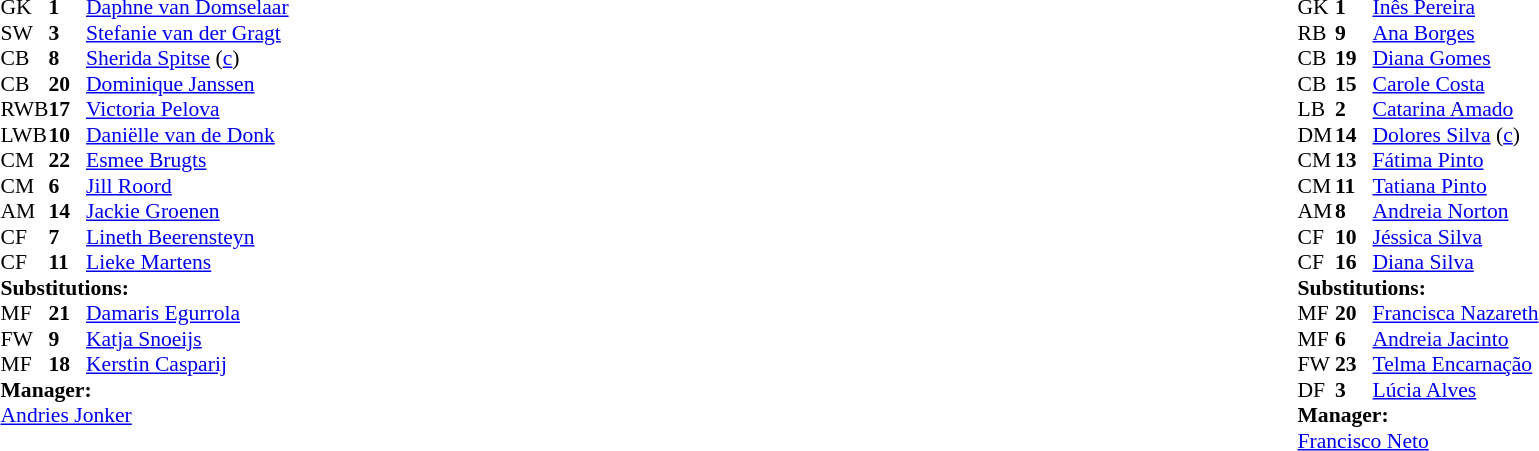<table width="100%">
<tr>
<td valign="top" width="40%"><br><table style="font-size:90%" cellspacing="0" cellpadding="0">
<tr>
<th width=25></th>
<th width=25></th>
</tr>
<tr>
<td>GK</td>
<td><strong>1</strong></td>
<td><a href='#'>Daphne van Domselaar</a></td>
</tr>
<tr>
<td>SW</td>
<td><strong>3</strong></td>
<td><a href='#'>Stefanie van der Gragt</a></td>
</tr>
<tr>
<td>CB</td>
<td><strong>8</strong></td>
<td><a href='#'>Sherida Spitse</a> (<a href='#'>c</a>)</td>
</tr>
<tr>
<td>CB</td>
<td><strong>20</strong></td>
<td><a href='#'>Dominique Janssen</a></td>
</tr>
<tr>
<td>RWB</td>
<td><strong>17</strong></td>
<td><a href='#'>Victoria Pelova</a></td>
<td></td>
<td></td>
</tr>
<tr>
<td>LWB</td>
<td><strong>10</strong></td>
<td><a href='#'>Daniëlle van de Donk</a></td>
<td></td>
<td></td>
</tr>
<tr>
<td>CM</td>
<td><strong>22</strong></td>
<td><a href='#'>Esmee Brugts</a></td>
</tr>
<tr>
<td>CM</td>
<td><strong>6</strong></td>
<td><a href='#'>Jill Roord</a></td>
</tr>
<tr>
<td>AM</td>
<td><strong>14</strong></td>
<td><a href='#'>Jackie Groenen</a></td>
</tr>
<tr>
<td>CF</td>
<td><strong>7</strong></td>
<td><a href='#'>Lineth Beerensteyn</a></td>
<td></td>
<td></td>
</tr>
<tr>
<td>CF</td>
<td><strong>11</strong></td>
<td><a href='#'>Lieke Martens</a></td>
</tr>
<tr>
<td colspan=3><strong>Substitutions:</strong></td>
</tr>
<tr>
<td>MF</td>
<td><strong>21</strong></td>
<td><a href='#'>Damaris Egurrola</a></td>
<td></td>
<td></td>
</tr>
<tr>
<td>FW</td>
<td><strong>9</strong></td>
<td><a href='#'>Katja Snoeijs</a></td>
<td></td>
<td></td>
</tr>
<tr>
<td>MF</td>
<td><strong>18</strong></td>
<td><a href='#'>Kerstin Casparij</a></td>
<td></td>
<td></td>
</tr>
<tr>
<td colspan=3><strong>Manager:</strong></td>
</tr>
<tr>
<td colspan=3><a href='#'>Andries Jonker</a></td>
</tr>
</table>
</td>
<td valign="top"></td>
<td valign="top" width="50%"><br><table style="font-size:90%; margin:auto" cellspacing="0" cellpadding="0">
<tr>
<th width=25></th>
<th width=25></th>
</tr>
<tr>
<td>GK</td>
<td><strong>1</strong></td>
<td><a href='#'>Inês Pereira</a></td>
</tr>
<tr>
<td>RB</td>
<td><strong>9</strong></td>
<td><a href='#'>Ana Borges</a></td>
</tr>
<tr>
<td>CB</td>
<td><strong>19</strong></td>
<td><a href='#'>Diana Gomes</a></td>
<td></td>
</tr>
<tr>
<td>CB</td>
<td><strong>15</strong></td>
<td><a href='#'>Carole Costa</a></td>
</tr>
<tr>
<td>LB</td>
<td><strong>2</strong></td>
<td><a href='#'>Catarina Amado</a></td>
<td></td>
<td></td>
</tr>
<tr>
<td>DM</td>
<td><strong>14</strong></td>
<td><a href='#'>Dolores Silva</a> (<a href='#'>c</a>)</td>
<td></td>
<td></td>
</tr>
<tr>
<td>CM</td>
<td><strong>13</strong></td>
<td><a href='#'>Fátima Pinto</a></td>
</tr>
<tr>
<td>CM</td>
<td><strong>11</strong></td>
<td><a href='#'>Tatiana Pinto</a></td>
</tr>
<tr>
<td>AM</td>
<td><strong>8</strong></td>
<td><a href='#'>Andreia Norton</a></td>
<td></td>
<td></td>
</tr>
<tr>
<td>CF</td>
<td><strong>10</strong></td>
<td><a href='#'>Jéssica Silva</a></td>
<td></td>
</tr>
<tr>
<td>CF</td>
<td><strong>16</strong></td>
<td><a href='#'>Diana Silva</a></td>
<td></td>
<td></td>
</tr>
<tr>
<td colspan=3><strong>Substitutions:</strong></td>
</tr>
<tr>
<td>MF</td>
<td><strong>20</strong></td>
<td><a href='#'>Francisca Nazareth</a></td>
<td></td>
<td></td>
</tr>
<tr>
<td>MF</td>
<td><strong>6</strong></td>
<td><a href='#'>Andreia Jacinto</a></td>
<td></td>
<td></td>
</tr>
<tr>
<td>FW</td>
<td><strong>23</strong></td>
<td><a href='#'>Telma Encarnação</a></td>
<td></td>
<td></td>
</tr>
<tr>
<td>DF</td>
<td><strong>3</strong></td>
<td><a href='#'>Lúcia Alves</a></td>
<td></td>
<td></td>
</tr>
<tr>
<td colspan=3><strong>Manager:</strong></td>
</tr>
<tr>
<td colspan=3><a href='#'>Francisco Neto</a></td>
</tr>
</table>
</td>
</tr>
</table>
